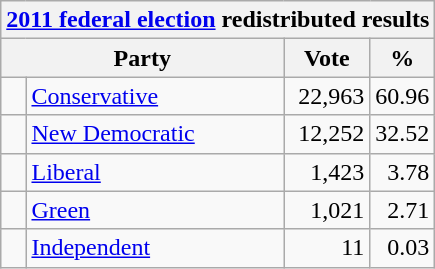<table class="wikitable">
<tr>
<th colspan="4"><a href='#'>2011 federal election</a> redistributed results</th>
</tr>
<tr>
<th bgcolor="#DDDDFF" width="130px" colspan="2">Party</th>
<th bgcolor="#DDDDFF" width="50px">Vote</th>
<th bgcolor="#DDDDFF" width="30px">%</th>
</tr>
<tr>
<td> </td>
<td><a href='#'>Conservative</a></td>
<td align=right>22,963</td>
<td align=right>60.96</td>
</tr>
<tr>
<td> </td>
<td><a href='#'>New Democratic</a></td>
<td align=right>12,252</td>
<td align=right>32.52</td>
</tr>
<tr>
<td> </td>
<td><a href='#'>Liberal</a></td>
<td align=right>1,423</td>
<td align=right>3.78</td>
</tr>
<tr>
<td> </td>
<td><a href='#'>Green</a></td>
<td align=right>1,021</td>
<td align=right>2.71</td>
</tr>
<tr>
<td> </td>
<td><a href='#'>Independent</a></td>
<td align=right>11</td>
<td align=right>0.03</td>
</tr>
</table>
